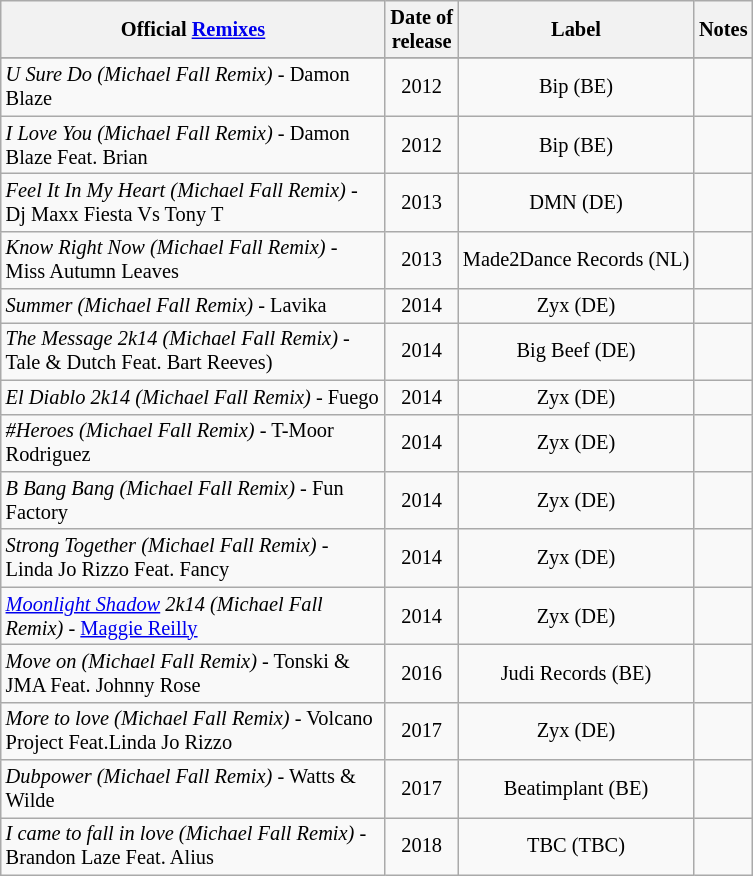<table class="wikitable sortable" style="margin:0.5em 1em 0.5em 0; font-size: 85%; text-align:center;">
<tr>
<th width=250>Official <a href='#'>Remixes</a></th>
<th>Date of <br>release</th>
<th>Label</th>
<th>Notes</th>
</tr>
<tr>
</tr>
<tr>
<td align="left"><em>U Sure Do (Michael Fall Remix)</em> - Damon Blaze</td>
<td>2012</td>
<td>Bip (BE)</td>
<td></td>
</tr>
<tr>
<td align="left"><em>I Love You (Michael Fall Remix)</em> - Damon Blaze Feat. Brian</td>
<td>2012</td>
<td>Bip (BE)</td>
<td></td>
</tr>
<tr>
<td align="left"><em>Feel It In My Heart (Michael Fall Remix)</em> - Dj Maxx Fiesta Vs Tony T</td>
<td>2013</td>
<td>DMN (DE)</td>
<td></td>
</tr>
<tr>
<td align="left"><em>Know Right Now (Michael Fall Remix)</em> - Miss Autumn Leaves</td>
<td>2013</td>
<td>Made2Dance Records (NL)</td>
<td></td>
</tr>
<tr>
<td align="left"><em>Summer (Michael Fall Remix)</em> - Lavika</td>
<td>2014</td>
<td>Zyx (DE)</td>
<td></td>
</tr>
<tr>
<td align="left"><em>The Message 2k14 (Michael Fall Remix)</em> - Tale & Dutch Feat. Bart Reeves)</td>
<td>2014</td>
<td>Big Beef (DE)</td>
<td></td>
</tr>
<tr>
<td align="left"><em>El Diablo 2k14 (Michael Fall Remix)</em> - Fuego</td>
<td>2014</td>
<td>Zyx (DE)</td>
<td></td>
</tr>
<tr>
<td align="left"><em>#Heroes (Michael Fall Remix)</em> - T-Moor Rodriguez</td>
<td>2014</td>
<td>Zyx (DE)</td>
<td></td>
</tr>
<tr>
<td align="left"><em>B Bang Bang (Michael Fall Remix)</em> - Fun Factory</td>
<td>2014</td>
<td>Zyx (DE)</td>
<td></td>
</tr>
<tr>
<td align="left"><em>Strong Together (Michael Fall Remix)</em> - Linda Jo Rizzo Feat. Fancy</td>
<td>2014</td>
<td>Zyx (DE)</td>
<td></td>
</tr>
<tr>
<td align="left"><em><a href='#'>Moonlight Shadow</a> 2k14 (Michael Fall Remix)</em> - <a href='#'>Maggie Reilly</a></td>
<td>2014</td>
<td>Zyx (DE)</td>
<td></td>
</tr>
<tr>
<td align="left"><em>Move on (Michael Fall Remix)</em> - Tonski & JMA Feat. Johnny Rose</td>
<td>2016</td>
<td>Judi Records (BE)</td>
<td></td>
</tr>
<tr>
<td align="left"><em>More to love (Michael Fall Remix)</em> - Volcano Project Feat.Linda Jo Rizzo</td>
<td>2017</td>
<td>Zyx (DE)</td>
<td></td>
</tr>
<tr>
<td align="left"><em>Dubpower (Michael Fall Remix)</em> - Watts & Wilde</td>
<td>2017</td>
<td>Beatimplant (BE)</td>
<td></td>
</tr>
<tr>
<td align="left"><em>I came to fall in love (Michael Fall Remix)</em> - Brandon Laze Feat. Alius</td>
<td>2018</td>
<td>TBC (TBC)</td>
<td></td>
</tr>
</table>
